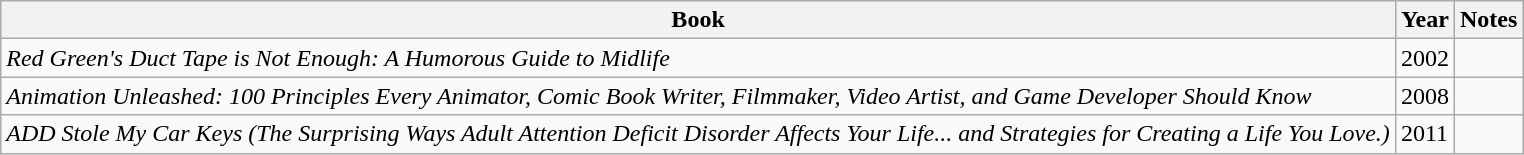<table class="wikitable">
<tr>
<th>Book</th>
<th>Year</th>
<th>Notes</th>
</tr>
<tr>
<td><em>Red Green's Duct Tape is Not Enough: A Humorous Guide to Midlife</em></td>
<td>2002</td>
<td></td>
</tr>
<tr>
<td><em>Animation Unleashed: 100 Principles Every Animator, Comic Book Writer, Filmmaker, Video Artist, and Game Developer Should Know</em></td>
<td>2008</td>
<td></td>
</tr>
<tr>
<td><em>ADD Stole My Car Keys (The Surprising Ways Adult Attention Deficit Disorder Affects Your Life... and Strategies for Creating a Life You Love.)</em></td>
<td>2011</td>
<td> </td>
</tr>
</table>
